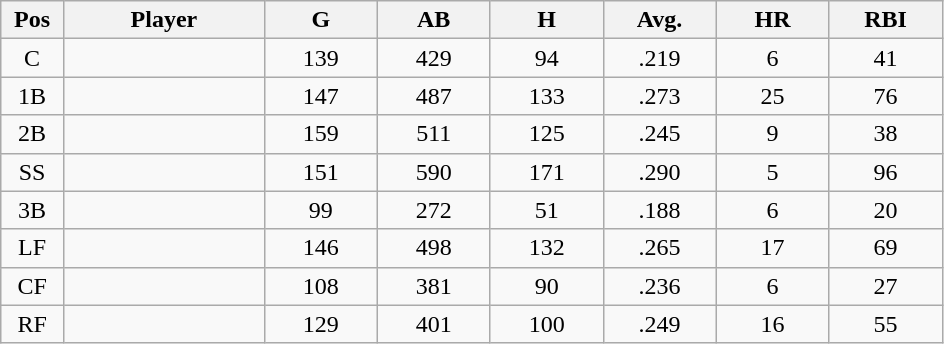<table class="wikitable sortable">
<tr>
<th bgcolor="#DDDDFF" width="5%">Pos</th>
<th bgcolor="#DDDDFF" width="16%">Player</th>
<th bgcolor="#DDDDFF" width="9%">G</th>
<th bgcolor="#DDDDFF" width="9%">AB</th>
<th bgcolor="#DDDDFF" width="9%">H</th>
<th bgcolor="#DDDDFF" width="9%">Avg.</th>
<th bgcolor="#DDDDFF" width="9%">HR</th>
<th bgcolor="#DDDDFF" width="9%">RBI</th>
</tr>
<tr align="center">
<td>C</td>
<td></td>
<td>139</td>
<td>429</td>
<td>94</td>
<td>.219</td>
<td>6</td>
<td>41</td>
</tr>
<tr align="center">
<td>1B</td>
<td></td>
<td>147</td>
<td>487</td>
<td>133</td>
<td>.273</td>
<td>25</td>
<td>76</td>
</tr>
<tr align="center">
<td>2B</td>
<td></td>
<td>159</td>
<td>511</td>
<td>125</td>
<td>.245</td>
<td>9</td>
<td>38</td>
</tr>
<tr align="center">
<td>SS</td>
<td></td>
<td>151</td>
<td>590</td>
<td>171</td>
<td>.290</td>
<td>5</td>
<td>96</td>
</tr>
<tr align="center">
<td>3B</td>
<td></td>
<td>99</td>
<td>272</td>
<td>51</td>
<td>.188</td>
<td>6</td>
<td>20</td>
</tr>
<tr align="center">
<td>LF</td>
<td></td>
<td>146</td>
<td>498</td>
<td>132</td>
<td>.265</td>
<td>17</td>
<td>69</td>
</tr>
<tr align="center">
<td>CF</td>
<td></td>
<td>108</td>
<td>381</td>
<td>90</td>
<td>.236</td>
<td>6</td>
<td>27</td>
</tr>
<tr align="center">
<td>RF</td>
<td></td>
<td>129</td>
<td>401</td>
<td>100</td>
<td>.249</td>
<td>16</td>
<td>55</td>
</tr>
</table>
